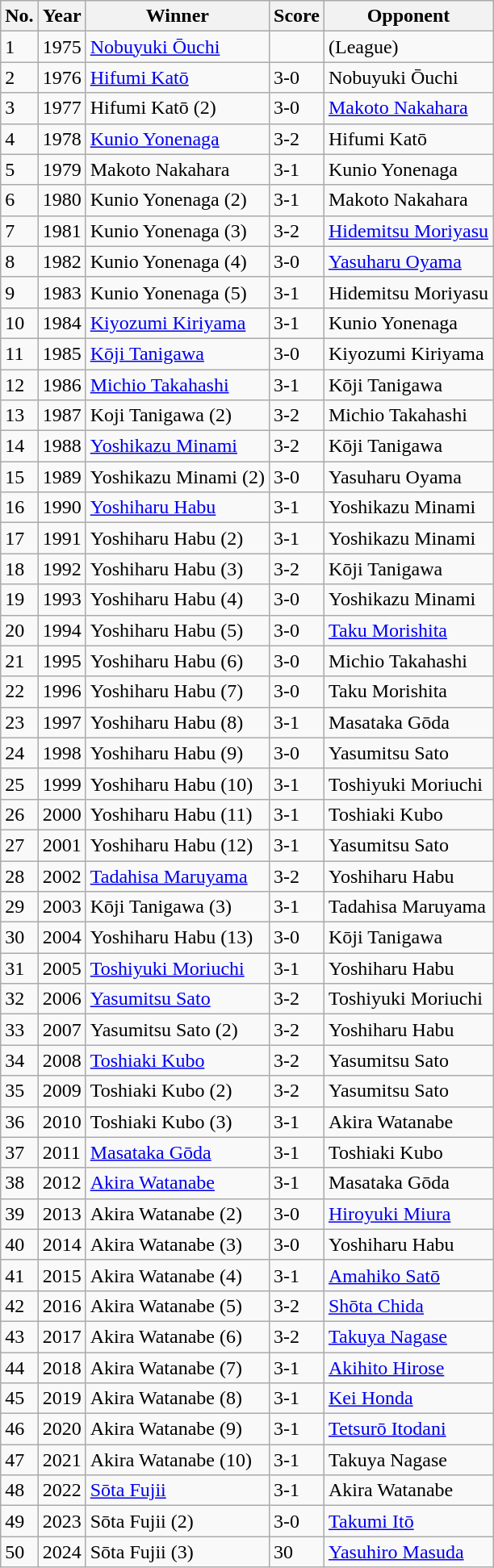<table class="wikitable">
<tr>
<th>No.</th>
<th>Year</th>
<th>Winner</th>
<th>Score</th>
<th>Opponent</th>
</tr>
<tr>
<td>1</td>
<td>1975</td>
<td><a href='#'>Nobuyuki Ōuchi</a></td>
<td></td>
<td>(League)</td>
</tr>
<tr>
<td>2</td>
<td>1976</td>
<td><a href='#'>Hifumi Katō</a></td>
<td>3-0</td>
<td>Nobuyuki Ōuchi</td>
</tr>
<tr>
<td>3</td>
<td>1977</td>
<td>Hifumi Katō (2)</td>
<td>3-0</td>
<td><a href='#'>Makoto Nakahara</a></td>
</tr>
<tr>
<td>4</td>
<td>1978</td>
<td><a href='#'>Kunio Yonenaga</a></td>
<td>3-2</td>
<td>Hifumi Katō</td>
</tr>
<tr>
<td>5</td>
<td>1979</td>
<td>Makoto Nakahara</td>
<td>3-1</td>
<td>Kunio Yonenaga</td>
</tr>
<tr>
<td>6</td>
<td>1980</td>
<td>Kunio Yonenaga (2)</td>
<td>3-1</td>
<td>Makoto Nakahara</td>
</tr>
<tr>
<td>7</td>
<td>1981</td>
<td>Kunio Yonenaga (3)</td>
<td>3-2</td>
<td><a href='#'>Hidemitsu Moriyasu</a></td>
</tr>
<tr>
<td>8</td>
<td>1982</td>
<td>Kunio Yonenaga (4)</td>
<td>3-0</td>
<td><a href='#'>Yasuharu Oyama</a></td>
</tr>
<tr>
<td>9</td>
<td>1983</td>
<td>Kunio Yonenaga (5)</td>
<td>3-1</td>
<td>Hidemitsu Moriyasu</td>
</tr>
<tr>
<td>10</td>
<td>1984</td>
<td><a href='#'>Kiyozumi Kiriyama</a></td>
<td>3-1</td>
<td>Kunio Yonenaga</td>
</tr>
<tr>
<td>11</td>
<td>1985</td>
<td><a href='#'>Kōji Tanigawa</a></td>
<td>3-0</td>
<td>Kiyozumi Kiriyama</td>
</tr>
<tr>
<td>12</td>
<td>1986</td>
<td><a href='#'>Michio Takahashi</a></td>
<td>3-1</td>
<td>Kōji Tanigawa</td>
</tr>
<tr>
<td>13</td>
<td>1987</td>
<td>Koji Tanigawa (2)</td>
<td>3-2</td>
<td>Michio Takahashi</td>
</tr>
<tr>
<td>14</td>
<td>1988</td>
<td><a href='#'>Yoshikazu Minami</a></td>
<td>3-2</td>
<td>Kōji Tanigawa</td>
</tr>
<tr>
<td>15</td>
<td>1989</td>
<td>Yoshikazu Minami (2)</td>
<td>3-0</td>
<td>Yasuharu Oyama</td>
</tr>
<tr>
<td>16</td>
<td>1990</td>
<td><a href='#'>Yoshiharu Habu</a></td>
<td>3-1</td>
<td>Yoshikazu Minami</td>
</tr>
<tr>
<td>17</td>
<td>1991</td>
<td>Yoshiharu Habu (2)</td>
<td>3-1</td>
<td>Yoshikazu Minami</td>
</tr>
<tr>
<td>18</td>
<td>1992</td>
<td>Yoshiharu Habu (3)</td>
<td>3-2</td>
<td>Kōji Tanigawa</td>
</tr>
<tr>
<td>19</td>
<td>1993</td>
<td>Yoshiharu Habu (4)</td>
<td>3-0</td>
<td>Yoshikazu Minami</td>
</tr>
<tr>
<td>20</td>
<td>1994</td>
<td>Yoshiharu Habu (5)</td>
<td>3-0</td>
<td><a href='#'>Taku Morishita</a></td>
</tr>
<tr>
<td>21</td>
<td>1995</td>
<td>Yoshiharu Habu (6)</td>
<td>3-0</td>
<td>Michio Takahashi</td>
</tr>
<tr>
<td>22</td>
<td>1996</td>
<td>Yoshiharu Habu (7)</td>
<td>3-0</td>
<td>Taku Morishita</td>
</tr>
<tr>
<td>23</td>
<td>1997</td>
<td>Yoshiharu Habu (8)</td>
<td>3-1</td>
<td>Masataka Gōda</td>
</tr>
<tr>
<td>24</td>
<td>1998</td>
<td>Yoshiharu Habu (9)</td>
<td>3-0</td>
<td>Yasumitsu Sato</td>
</tr>
<tr>
<td>25</td>
<td>1999</td>
<td>Yoshiharu Habu (10)</td>
<td>3-1</td>
<td>Toshiyuki Moriuchi</td>
</tr>
<tr>
<td>26</td>
<td>2000</td>
<td>Yoshiharu Habu (11)</td>
<td>3-1</td>
<td>Toshiaki Kubo</td>
</tr>
<tr>
<td>27</td>
<td>2001</td>
<td>Yoshiharu Habu (12)</td>
<td>3-1</td>
<td>Yasumitsu Sato</td>
</tr>
<tr>
<td>28</td>
<td>2002</td>
<td><a href='#'>Tadahisa Maruyama</a></td>
<td>3-2</td>
<td>Yoshiharu Habu</td>
</tr>
<tr>
<td>29</td>
<td>2003</td>
<td>Kōji Tanigawa (3)</td>
<td>3-1</td>
<td>Tadahisa Maruyama</td>
</tr>
<tr>
<td>30</td>
<td>2004</td>
<td>Yoshiharu Habu (13)</td>
<td>3-0</td>
<td>Kōji Tanigawa</td>
</tr>
<tr>
<td>31</td>
<td>2005</td>
<td><a href='#'>Toshiyuki Moriuchi</a></td>
<td>3-1</td>
<td>Yoshiharu Habu</td>
</tr>
<tr>
<td>32</td>
<td>2006</td>
<td><a href='#'>Yasumitsu Sato</a></td>
<td>3-2</td>
<td>Toshiyuki Moriuchi</td>
</tr>
<tr>
<td>33</td>
<td>2007</td>
<td>Yasumitsu Sato (2)</td>
<td>3-2</td>
<td>Yoshiharu Habu</td>
</tr>
<tr>
<td>34</td>
<td>2008</td>
<td><a href='#'>Toshiaki Kubo</a></td>
<td>3-2</td>
<td>Yasumitsu Sato</td>
</tr>
<tr>
<td>35</td>
<td>2009</td>
<td>Toshiaki Kubo (2)</td>
<td>3-2</td>
<td>Yasumitsu Sato</td>
</tr>
<tr>
<td>36</td>
<td>2010</td>
<td>Toshiaki Kubo (3)</td>
<td>3-1</td>
<td>Akira Watanabe</td>
</tr>
<tr>
<td>37</td>
<td>2011</td>
<td><a href='#'>Masataka Gōda</a></td>
<td>3-1</td>
<td>Toshiaki Kubo</td>
</tr>
<tr>
<td>38</td>
<td>2012</td>
<td><a href='#'>Akira Watanabe</a></td>
<td>3-1</td>
<td>Masataka Gōda</td>
</tr>
<tr>
<td>39</td>
<td>2013</td>
<td>Akira Watanabe (2)</td>
<td>3-0</td>
<td><a href='#'>Hiroyuki Miura</a></td>
</tr>
<tr>
<td>40</td>
<td>2014</td>
<td>Akira Watanabe (3)</td>
<td>3-0</td>
<td>Yoshiharu Habu</td>
</tr>
<tr>
<td>41</td>
<td>2015</td>
<td>Akira Watanabe (4)</td>
<td>3-1</td>
<td><a href='#'>Amahiko Satō</a></td>
</tr>
<tr>
<td>42</td>
<td>2016</td>
<td>Akira Watanabe (5)</td>
<td>3-2</td>
<td><a href='#'>Shōta Chida</a></td>
</tr>
<tr>
<td>43</td>
<td>2017</td>
<td>Akira Watanabe (6)</td>
<td>3-2</td>
<td><a href='#'>Takuya Nagase</a></td>
</tr>
<tr>
<td>44</td>
<td>2018</td>
<td>Akira Watanabe (7)</td>
<td>3-1</td>
<td><a href='#'>Akihito Hirose</a></td>
</tr>
<tr>
<td>45</td>
<td>2019</td>
<td>Akira Watanabe (8)</td>
<td>3-1</td>
<td><a href='#'>Kei Honda</a></td>
</tr>
<tr>
<td>46</td>
<td>2020</td>
<td>Akira Watanabe (9)</td>
<td>3-1</td>
<td><a href='#'>Tetsurō Itodani</a></td>
</tr>
<tr>
<td>47</td>
<td>2021</td>
<td>Akira Watanabe (10)</td>
<td>3-1</td>
<td>Takuya Nagase</td>
</tr>
<tr>
<td>48</td>
<td>2022</td>
<td><a href='#'>Sōta Fujii</a></td>
<td>3-1</td>
<td>Akira Watanabe</td>
</tr>
<tr>
<td>49</td>
<td>2023</td>
<td>Sōta Fujii (2)</td>
<td>3-0</td>
<td><a href='#'>Takumi Itō</a></td>
</tr>
<tr>
<td>50</td>
<td>2024</td>
<td>Sōta Fujii (3)</td>
<td>30</td>
<td><a href='#'>Yasuhiro Masuda</a></td>
</tr>
</table>
